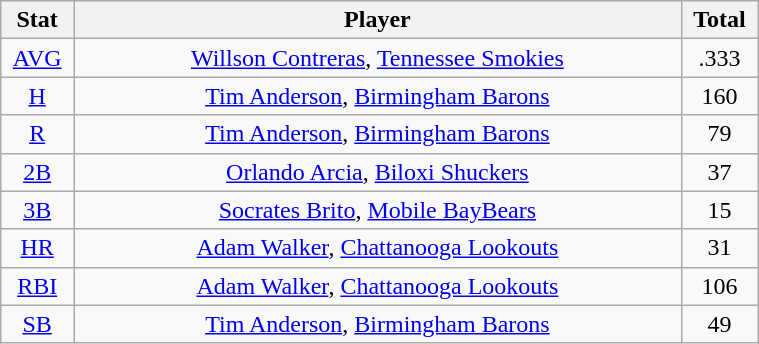<table class="wikitable" width="40%" style="text-align:center;">
<tr>
<th width="5%">Stat</th>
<th width="60%">Player</th>
<th width="5%">Total</th>
</tr>
<tr>
<td><a href='#'>AVG</a></td>
<td><a href='#'>Willson Contreras</a>, <a href='#'>Tennessee Smokies</a></td>
<td>.333</td>
</tr>
<tr>
<td><a href='#'>H</a></td>
<td><a href='#'>Tim Anderson</a>, <a href='#'>Birmingham Barons</a></td>
<td>160</td>
</tr>
<tr>
<td><a href='#'>R</a></td>
<td><a href='#'>Tim Anderson</a>, <a href='#'>Birmingham Barons</a></td>
<td>79</td>
</tr>
<tr>
<td><a href='#'>2B</a></td>
<td><a href='#'>Orlando Arcia</a>, <a href='#'>Biloxi Shuckers</a></td>
<td>37</td>
</tr>
<tr>
<td><a href='#'>3B</a></td>
<td><a href='#'>Socrates Brito</a>, <a href='#'>Mobile BayBears</a></td>
<td>15</td>
</tr>
<tr>
<td><a href='#'>HR</a></td>
<td><a href='#'>Adam Walker</a>, <a href='#'>Chattanooga Lookouts</a></td>
<td>31</td>
</tr>
<tr>
<td><a href='#'>RBI</a></td>
<td><a href='#'>Adam Walker</a>, <a href='#'>Chattanooga Lookouts</a></td>
<td>106</td>
</tr>
<tr>
<td><a href='#'>SB</a></td>
<td><a href='#'>Tim Anderson</a>, <a href='#'>Birmingham Barons</a></td>
<td>49</td>
</tr>
</table>
